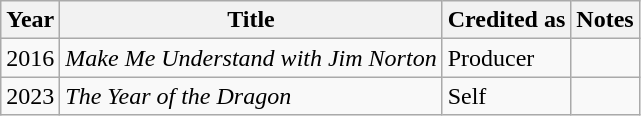<table class="wikitable sortable">
<tr>
<th>Year</th>
<th>Title</th>
<th>Credited as</th>
<th>Notes</th>
</tr>
<tr>
<td>2016</td>
<td><em>Make Me Understand with Jim Norton</em></td>
<td>Producer</td>
<td></td>
</tr>
<tr>
<td>2023</td>
<td><em>The Year of the Dragon</em></td>
<td>Self</td>
<td></td>
</tr>
</table>
